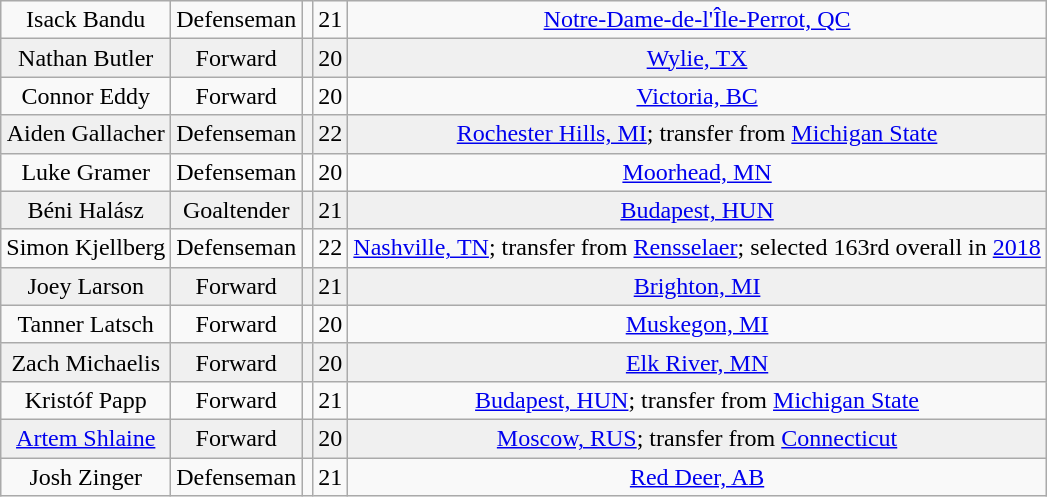<table class="wikitable">
<tr align="center" bgcolor="">
<td>Isack Bandu</td>
<td>Defenseman</td>
<td></td>
<td>21</td>
<td><a href='#'>Notre-Dame-de-l'Île-Perrot, QC</a></td>
</tr>
<tr align="center" bgcolor="f0f0f0">
<td>Nathan Butler</td>
<td>Forward</td>
<td></td>
<td>20</td>
<td><a href='#'>Wylie, TX</a></td>
</tr>
<tr align="center" bgcolor="">
<td>Connor Eddy</td>
<td>Forward</td>
<td></td>
<td>20</td>
<td><a href='#'>Victoria, BC</a></td>
</tr>
<tr align="center" bgcolor="f0f0f0">
<td>Aiden Gallacher</td>
<td>Defenseman</td>
<td></td>
<td>22</td>
<td><a href='#'>Rochester Hills, MI</a>; transfer from <a href='#'>Michigan State</a></td>
</tr>
<tr align="center" bgcolor="">
<td>Luke Gramer</td>
<td>Defenseman</td>
<td></td>
<td>20</td>
<td><a href='#'>Moorhead, MN</a></td>
</tr>
<tr align="center" bgcolor="f0f0f0">
<td>Béni Halász</td>
<td>Goaltender</td>
<td></td>
<td>21</td>
<td><a href='#'>Budapest, HUN</a></td>
</tr>
<tr align="center" bgcolor="">
<td>Simon Kjellberg</td>
<td>Defenseman</td>
<td></td>
<td>22</td>
<td><a href='#'>Nashville, TN</a>; transfer from <a href='#'>Rensselaer</a>; selected 163rd overall in <a href='#'>2018</a></td>
</tr>
<tr align="center" bgcolor="f0f0f0">
<td>Joey Larson</td>
<td>Forward</td>
<td></td>
<td>21</td>
<td><a href='#'>Brighton, MI</a></td>
</tr>
<tr align="center" bgcolor="">
<td>Tanner Latsch</td>
<td>Forward</td>
<td></td>
<td>20</td>
<td><a href='#'>Muskegon, MI</a></td>
</tr>
<tr align="center" bgcolor="f0f0f0">
<td>Zach Michaelis</td>
<td>Forward</td>
<td></td>
<td>20</td>
<td><a href='#'>Elk River, MN</a></td>
</tr>
<tr align="center" bgcolor="">
<td>Kristóf Papp</td>
<td>Forward</td>
<td></td>
<td>21</td>
<td><a href='#'>Budapest, HUN</a>; transfer from <a href='#'>Michigan State</a></td>
</tr>
<tr align="center" bgcolor="f0f0f0">
<td><a href='#'>Artem Shlaine</a></td>
<td>Forward</td>
<td></td>
<td>20</td>
<td><a href='#'>Moscow, RUS</a>; transfer from <a href='#'>Connecticut</a></td>
</tr>
<tr align="center" bgcolor="">
<td>Josh Zinger</td>
<td>Defenseman</td>
<td></td>
<td>21</td>
<td><a href='#'>Red Deer, AB</a></td>
</tr>
</table>
